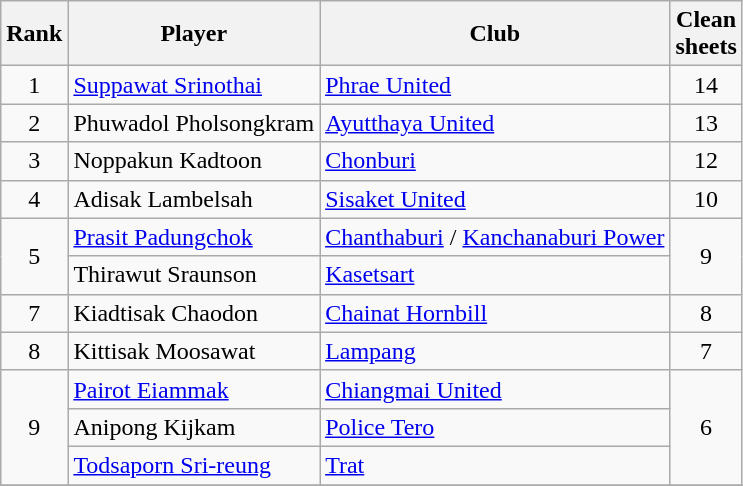<table class="wikitable" style="text-align:center">
<tr>
<th>Rank</th>
<th>Player</th>
<th>Club</th>
<th>Clean<br>sheets</th>
</tr>
<tr>
<td>1</td>
<td align="left"> <a href='#'>Suppawat Srinothai</a></td>
<td align="left"><a href='#'>Phrae United</a></td>
<td>14</td>
</tr>
<tr>
<td>2</td>
<td align="left"> Phuwadol Pholsongkram</td>
<td align="left"><a href='#'>Ayutthaya United</a></td>
<td>13</td>
</tr>
<tr>
<td>3</td>
<td align="left"> Noppakun Kadtoon</td>
<td align="left"><a href='#'>Chonburi</a></td>
<td>12</td>
</tr>
<tr>
<td>4</td>
<td align="left"> Adisak Lambelsah</td>
<td align="left"><a href='#'>Sisaket United</a></td>
<td>10</td>
</tr>
<tr>
<td rowspan="2">5</td>
<td align="left"> <a href='#'>Prasit Padungchok</a></td>
<td align="left"><a href='#'>Chanthaburi</a> / <a href='#'>Kanchanaburi Power</a></td>
<td rowspan="2">9</td>
</tr>
<tr>
<td align="left"> Thirawut Sraunson</td>
<td align="left"><a href='#'>Kasetsart</a></td>
</tr>
<tr>
<td>7</td>
<td align="left"> Kiadtisak Chaodon</td>
<td align="left"><a href='#'>Chainat Hornbill</a></td>
<td>8</td>
</tr>
<tr>
<td>8</td>
<td align="left"> Kittisak Moosawat</td>
<td align="left"><a href='#'>Lampang</a></td>
<td>7</td>
</tr>
<tr>
<td rowspan="3">9</td>
<td align="left"> <a href='#'>Pairot Eiammak</a></td>
<td align="left"><a href='#'>Chiangmai United</a></td>
<td rowspan="3">6</td>
</tr>
<tr>
<td align="left"> Anipong Kijkam</td>
<td align="left"><a href='#'>Police Tero</a></td>
</tr>
<tr>
<td align="left"> <a href='#'>Todsaporn Sri-reung</a></td>
<td align="left"><a href='#'>Trat</a></td>
</tr>
<tr>
</tr>
</table>
